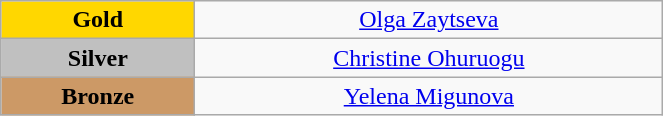<table class="wikitable" style="text-align:center; " width="35%">
<tr>
<td bgcolor="gold"><strong>Gold</strong></td>
<td><a href='#'>Olga Zaytseva</a><br>  <small><em></em></small></td>
</tr>
<tr>
<td bgcolor="silver"><strong>Silver</strong></td>
<td><a href='#'>Christine Ohuruogu</a><br>  <small><em></em></small></td>
</tr>
<tr>
<td bgcolor="CC9966"><strong>Bronze</strong></td>
<td><a href='#'>Yelena Migunova</a><br>  <small><em></em></small></td>
</tr>
</table>
